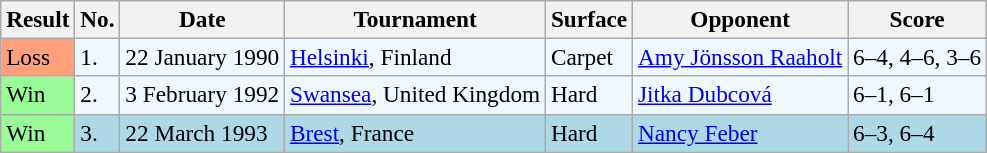<table class="sortable wikitable" style="font-size:97%">
<tr>
<th>Result</th>
<th>No.</th>
<th>Date</th>
<th>Tournament</th>
<th>Surface</th>
<th>Opponent</th>
<th>Score</th>
</tr>
<tr style="background:#f0f8ff;">
<td style="background:#ffa07a;">Loss</td>
<td>1.</td>
<td>22 January 1990</td>
<td><a href='#'>Helsinki</a>, Finland</td>
<td>Carpet</td>
<td> <a href='#'>Amy Jönsson Raaholt</a></td>
<td>6–4, 4–6, 3–6</td>
</tr>
<tr style="background:#f0f8ff;">
<td style="background:#98fb98;">Win</td>
<td>2.</td>
<td>3 February 1992</td>
<td><a href='#'>Swansea</a>, United Kingdom</td>
<td>Hard</td>
<td> <a href='#'>Jitka Dubcová</a></td>
<td>6–1, 6–1</td>
</tr>
<tr style="background:lightblue;">
<td style="background:#98fb98;">Win</td>
<td>3.</td>
<td>22 March 1993</td>
<td><a href='#'>Brest</a>, France</td>
<td>Hard</td>
<td> <a href='#'>Nancy Feber</a></td>
<td>6–3, 6–4</td>
</tr>
</table>
